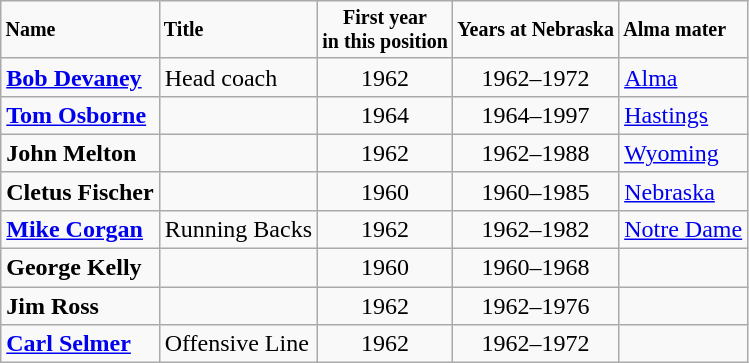<table class="wikitable">
<tr style="font-size:smaller">
<td><strong>Name</strong></td>
<td><strong>Title</strong></td>
<td style="text-align:center;"><strong>First year<br>in this position</strong></td>
<td style="text-align:center;"><strong>Years at Nebraska</strong></td>
<td><strong>Alma mater</strong></td>
</tr>
<tr>
<td><strong><a href='#'>Bob Devaney</a></strong></td>
<td>Head coach</td>
<td style="text-align:center;">1962</td>
<td style="text-align:center;">1962–1972</td>
<td><a href='#'>Alma</a></td>
</tr>
<tr>
<td><strong><a href='#'>Tom Osborne</a></strong></td>
<td></td>
<td style="text-align:center;">1964</td>
<td style="text-align:center;">1964–1997</td>
<td><a href='#'>Hastings</a></td>
</tr>
<tr>
<td><strong>John Melton</strong></td>
<td></td>
<td style="text-align:center;">1962</td>
<td style="text-align:center;">1962–1988</td>
<td><a href='#'>Wyoming</a></td>
</tr>
<tr>
<td><strong>Cletus Fischer</strong></td>
<td></td>
<td style="text-align:center;">1960</td>
<td style="text-align:center;">1960–1985</td>
<td><a href='#'>Nebraska</a></td>
</tr>
<tr>
<td><strong><a href='#'>Mike Corgan</a></strong></td>
<td>Running Backs</td>
<td style="text-align:center;">1962</td>
<td style="text-align:center;">1962–1982</td>
<td><a href='#'>Notre Dame</a></td>
</tr>
<tr>
<td><strong>George Kelly</strong></td>
<td></td>
<td style="text-align:center;">1960</td>
<td style="text-align:center;">1960–1968</td>
<td></td>
</tr>
<tr>
<td><strong>Jim Ross</strong></td>
<td></td>
<td style="text-align:center;">1962</td>
<td style="text-align:center;">1962–1976</td>
<td></td>
</tr>
<tr>
<td><strong><a href='#'>Carl Selmer</a></strong></td>
<td>Offensive Line</td>
<td style="text-align:center;">1962</td>
<td style="text-align:center;">1962–1972</td>
<td></td>
</tr>
</table>
